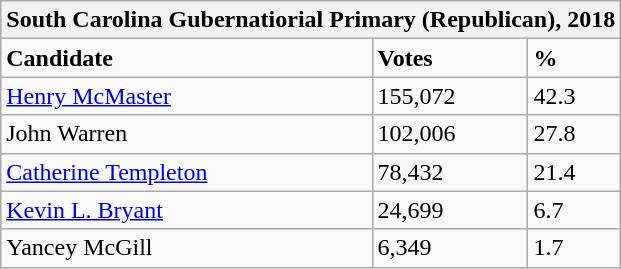<table class="wikitable">
<tr>
<th colspan="4">South Carolina Gubernatiorial Primary (Republican), 2018</th>
</tr>
<tr>
<td><strong>Candidate</strong></td>
<td><strong>Votes</strong></td>
<td><strong>%</strong></td>
</tr>
<tr>
<td><a href='#'>Henry McMaster</a></td>
<td>155,072</td>
<td>42.3</td>
</tr>
<tr>
<td>John Warren</td>
<td>102,006</td>
<td>27.8</td>
</tr>
<tr>
<td><a href='#'>Catherine Templeton</a></td>
<td>78,432</td>
<td>21.4</td>
</tr>
<tr>
<td><a href='#'>Kevin L. Bryant</a></td>
<td>24,699</td>
<td>6.7</td>
</tr>
<tr>
<td>Yancey McGill</td>
<td>6,349</td>
<td>1.7</td>
</tr>
</table>
